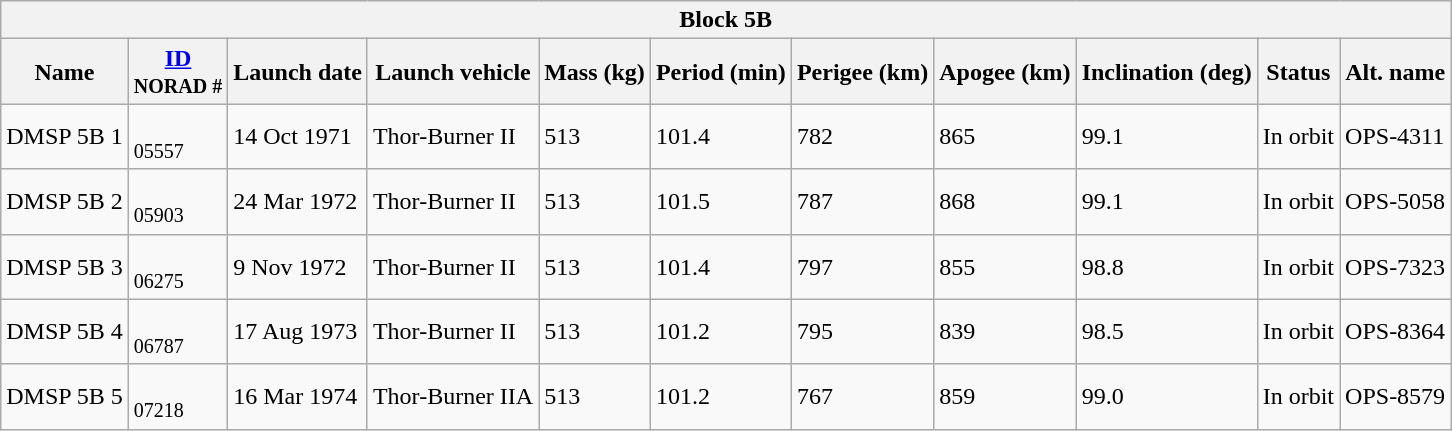<table class="wikitable collapsible collapsed" border="1">
<tr>
<th colspan="11" align="center">Block 5B</th>
</tr>
<tr>
<th>Name</th>
<th><a href='#'>ID</a><br><small>NORAD #</small></th>
<th>Launch date</th>
<th>Launch vehicle</th>
<th>Mass (kg)</th>
<th>Period (min)</th>
<th>Perigee (km)</th>
<th>Apogee (km)</th>
<th>Inclination (deg)</th>
<th>Status</th>
<th>Alt. name</th>
</tr>
<tr>
<td>DMSP 5B 1</td>
<td><br><small>05557</small></td>
<td>14 Oct 1971</td>
<td>Thor-Burner II</td>
<td>513</td>
<td>101.4</td>
<td>782</td>
<td>865</td>
<td>99.1</td>
<td>In orbit</td>
<td>OPS-4311</td>
</tr>
<tr>
<td>DMSP 5B 2</td>
<td><br><small>05903</small></td>
<td>24 Mar 1972</td>
<td>Thor-Burner II</td>
<td>513</td>
<td>101.5</td>
<td>787</td>
<td>868</td>
<td>99.1</td>
<td>In orbit</td>
<td>OPS-5058</td>
</tr>
<tr>
<td>DMSP 5B 3</td>
<td><br><small>06275</small></td>
<td>9 Nov 1972</td>
<td>Thor-Burner II</td>
<td>513</td>
<td>101.4</td>
<td>797</td>
<td>855</td>
<td>98.8</td>
<td>In orbit</td>
<td>OPS-7323</td>
</tr>
<tr>
<td>DMSP 5B 4</td>
<td><br><small>06787</small></td>
<td>17 Aug 1973</td>
<td>Thor-Burner II</td>
<td>513</td>
<td>101.2</td>
<td>795</td>
<td>839</td>
<td>98.5</td>
<td>In orbit</td>
<td>OPS-8364</td>
</tr>
<tr>
<td>DMSP 5B 5</td>
<td><br><small>07218</small></td>
<td>16 Mar 1974</td>
<td>Thor-Burner IIA</td>
<td>513</td>
<td>101.2</td>
<td>767</td>
<td>859</td>
<td>99.0</td>
<td>In orbit</td>
<td>OPS-8579</td>
</tr>
</table>
